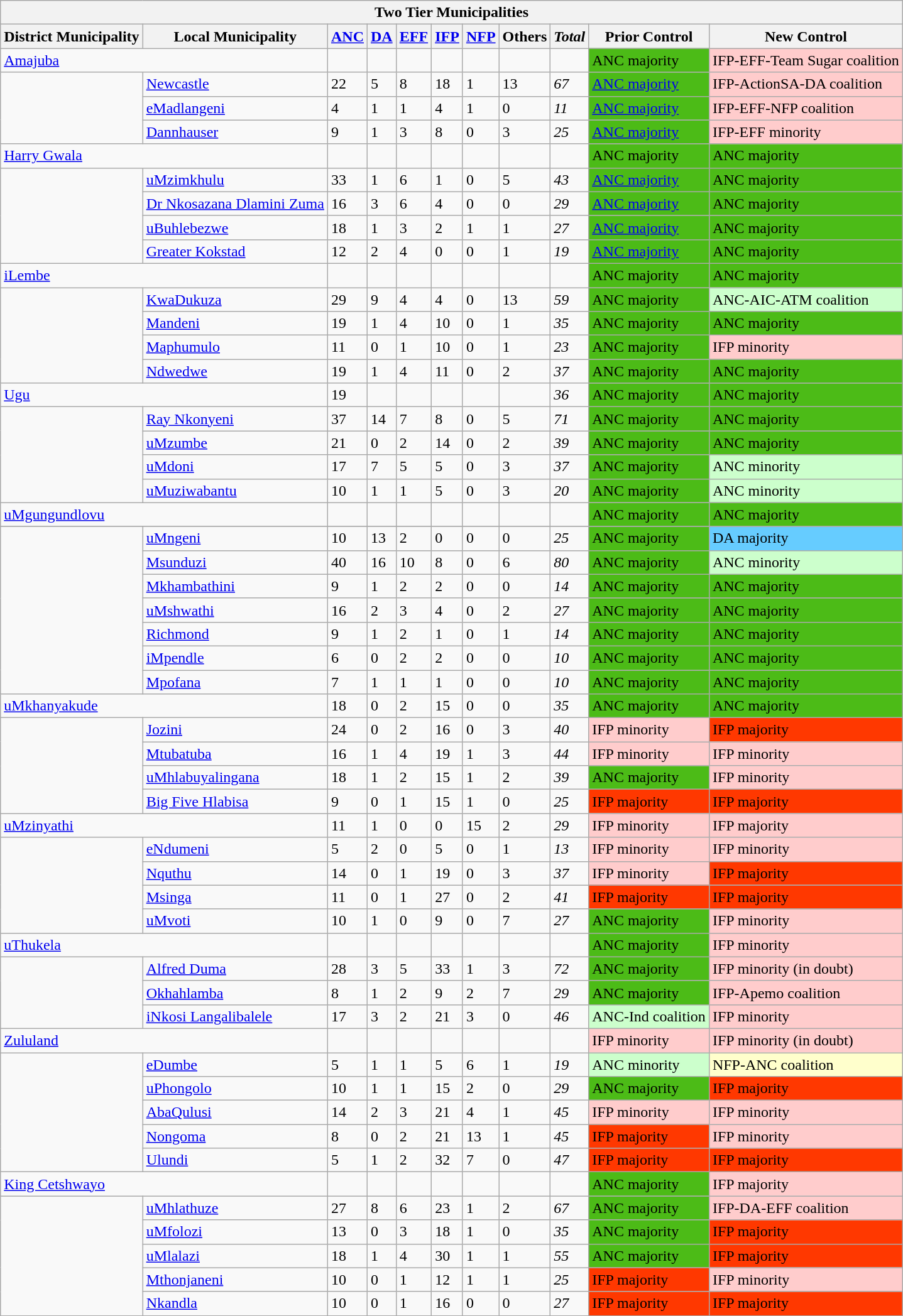<table class="wikitable">
<tr>
<th colspan="11">Two Tier Municipalities</th>
</tr>
<tr>
<th>District Municipality</th>
<th>Local Municipality</th>
<th><a href='#'>ANC</a></th>
<th><a href='#'>DA</a></th>
<th><a href='#'>EFF</a></th>
<th><a href='#'>IFP</a></th>
<th><a href='#'>NFP</a></th>
<th>Others</th>
<th><em>Total</em></th>
<th>Prior Control</th>
<th>New Control</th>
</tr>
<tr>
<td colspan="2"><a href='#'>Amajuba</a></td>
<td></td>
<td></td>
<td></td>
<td></td>
<td></td>
<td></td>
<td></td>
<td style="background:#4CBB17;">ANC majority</td>
<td style="background:#fcc;">IFP-EFF-Team Sugar coalition</td>
</tr>
<tr>
<td rowspan="3"></td>
<td><a href='#'>Newcastle</a></td>
<td>22</td>
<td>5</td>
<td>8</td>
<td>18</td>
<td>1</td>
<td>13</td>
<td><em>67</em></td>
<td style="background:#4CBB17;"><a href='#'>ANC majority</a></td>
<td style="background:#fcc;">IFP-ActionSA-DA coalition</td>
</tr>
<tr>
<td><a href='#'>eMadlangeni</a></td>
<td>4</td>
<td>1</td>
<td>1</td>
<td>4</td>
<td>1</td>
<td>0</td>
<td><em>11</em></td>
<td style="background:#4CBB17;"><a href='#'>ANC majority</a></td>
<td style="background:#fcc;">IFP-EFF-NFP coalition</td>
</tr>
<tr>
<td><a href='#'>Dannhauser</a></td>
<td>9</td>
<td>1</td>
<td>3</td>
<td>8</td>
<td>0</td>
<td>3</td>
<td><em>25</em></td>
<td style="background:#4CBB17;"><a href='#'>ANC majority</a></td>
<td style="background:#fcc;">IFP-EFF minority</td>
</tr>
<tr>
<td colspan="2"><a href='#'>Harry Gwala</a></td>
<td></td>
<td></td>
<td></td>
<td></td>
<td></td>
<td></td>
<td></td>
<td style="background:#4CBB17;">ANC majority</td>
<td style="background:#4CBB17;">ANC majority</td>
</tr>
<tr>
<td rowspan="4"></td>
<td><a href='#'>uMzimkhulu</a></td>
<td>33</td>
<td>1</td>
<td>6</td>
<td>1</td>
<td>0</td>
<td>5</td>
<td><em>43</em></td>
<td style="background:#4CBB17;"><a href='#'>ANC majority</a></td>
<td style="background:#4CBB17;">ANC majority</td>
</tr>
<tr>
<td><a href='#'>Dr Nkosazana Dlamini Zuma</a></td>
<td>16</td>
<td>3</td>
<td>6</td>
<td>4</td>
<td>0</td>
<td>0</td>
<td><em>29</em></td>
<td style="background:#4CBB17;"><a href='#'>ANC majority</a></td>
<td style="background:#4CBB17;">ANC majority</td>
</tr>
<tr>
<td><a href='#'>uBuhlebezwe</a></td>
<td>18</td>
<td>1</td>
<td>3</td>
<td>2</td>
<td>1</td>
<td>1</td>
<td><em>27</em></td>
<td style="background:#4CBB17;"><a href='#'>ANC majority</a></td>
<td style="background:#4CBB17">ANC majority</td>
</tr>
<tr>
<td><a href='#'>Greater Kokstad</a></td>
<td>12</td>
<td>2</td>
<td>4</td>
<td>0</td>
<td>0</td>
<td>1</td>
<td><em>19</em></td>
<td style="background:#4CBB17;"><a href='#'>ANC majority</a></td>
<td style="background:#4CBB17">ANC majority</td>
</tr>
<tr>
<td colspan="2"><a href='#'>iLembe</a></td>
<td></td>
<td></td>
<td></td>
<td></td>
<td></td>
<td></td>
<td></td>
<td style="background:#4CBB17;">ANC majority</td>
<td style="background:#4CBB17">ANC majority</td>
</tr>
<tr>
<td rowspan="4"></td>
<td><a href='#'>KwaDukuza</a></td>
<td>29</td>
<td>9</td>
<td>4</td>
<td>4</td>
<td>0</td>
<td>13</td>
<td><em>59</em></td>
<td style="background:#4CBB17;">ANC majority</td>
<td style="background:#cfc;">ANC-AIC-ATM coalition</td>
</tr>
<tr>
<td><a href='#'>Mandeni</a></td>
<td>19</td>
<td>1</td>
<td>4</td>
<td>10</td>
<td>0</td>
<td>1</td>
<td><em>35</em></td>
<td style="background:#4CBB17;">ANC majority</td>
<td style="background:#4CBB17">ANC majority</td>
</tr>
<tr>
<td><a href='#'>Maphumulo</a></td>
<td>11</td>
<td>0</td>
<td>1</td>
<td>10</td>
<td>0</td>
<td>1</td>
<td><em>23</em></td>
<td style="background:#4CBB17;">ANC majority</td>
<td style="background:#fcc;">IFP minority</td>
</tr>
<tr>
<td><a href='#'>Ndwedwe</a></td>
<td>19</td>
<td>1</td>
<td>4</td>
<td>11</td>
<td>0</td>
<td>2</td>
<td><em>37</em></td>
<td style="background:#4CBB17;">ANC majority</td>
<td style="background:#4CBB17;">ANC majority</td>
</tr>
<tr>
<td colspan="2"><a href='#'>Ugu</a></td>
<td>19</td>
<td></td>
<td></td>
<td></td>
<td></td>
<td></td>
<td><em>36</em></td>
<td style="background:#4CBB17;">ANC majority</td>
<td style="background:#4CBB17;">ANC majority</td>
</tr>
<tr>
<td rowspan="4"></td>
<td><a href='#'>Ray Nkonyeni</a></td>
<td>37</td>
<td>14</td>
<td>7</td>
<td>8</td>
<td>0</td>
<td>5</td>
<td><em>71</em></td>
<td style="background:#4CBB17;">ANC majority</td>
<td style="background:#4CBB17;">ANC majority</td>
</tr>
<tr>
<td><a href='#'>uMzumbe</a></td>
<td>21</td>
<td>0</td>
<td>2</td>
<td>14</td>
<td>0</td>
<td>2</td>
<td><em>39</em></td>
<td style="background:#4CBB17;">ANC majority</td>
<td style="background:#4CBB17;">ANC majority</td>
</tr>
<tr>
<td><a href='#'>uMdoni</a></td>
<td>17</td>
<td>7</td>
<td>5</td>
<td>5</td>
<td>0</td>
<td>3</td>
<td><em>37</em></td>
<td style="background:#4CBB17;">ANC majority</td>
<td style="background:#cfc;">ANC minority</td>
</tr>
<tr>
<td><a href='#'>uMuziwabantu</a></td>
<td>10</td>
<td>1</td>
<td>1</td>
<td>5</td>
<td>0</td>
<td>3</td>
<td><em>20</em></td>
<td style="background:#4CBB17;">ANC majority</td>
<td style="background:#cfc;">ANC minority</td>
</tr>
<tr>
<td colspan="2"><a href='#'>uMgungundlovu</a></td>
<td></td>
<td></td>
<td></td>
<td></td>
<td></td>
<td></td>
<td></td>
<td style="background:#4CBB17;">ANC majority</td>
<td style="background:#4CBB17;">ANC majority</td>
</tr>
<tr>
</tr>
<tr>
<td rowspan="7"></td>
<td><a href='#'>uMngeni</a></td>
<td>10</td>
<td>13</td>
<td>2</td>
<td>0</td>
<td>0</td>
<td>0</td>
<td><em>25</em></td>
<td style="background:#4CBB17;">ANC majority</td>
<td style="background:#6cf;">DA majority</td>
</tr>
<tr>
<td><a href='#'>Msunduzi</a></td>
<td>40</td>
<td>16</td>
<td>10</td>
<td>8</td>
<td>0</td>
<td>6</td>
<td><em>80</em></td>
<td style="background:#4CBB17;">ANC majority</td>
<td style="background:#cfc;">ANC minority</td>
</tr>
<tr>
<td><a href='#'>Mkhambathini</a></td>
<td>9</td>
<td>1</td>
<td>2</td>
<td>2</td>
<td>0</td>
<td>0</td>
<td><em>14</em></td>
<td style="background:#4CBB17;">ANC majority</td>
<td style="background:#4CBB17;">ANC majority</td>
</tr>
<tr>
<td><a href='#'>uMshwathi</a></td>
<td>16</td>
<td>2</td>
<td>3</td>
<td>4</td>
<td>0</td>
<td>2</td>
<td><em>27</em></td>
<td style="background:#4CBB17;">ANC majority</td>
<td style="background:#4CBB17;">ANC majority</td>
</tr>
<tr>
<td><a href='#'>Richmond</a></td>
<td>9</td>
<td>1</td>
<td>2</td>
<td>1</td>
<td>0</td>
<td>1</td>
<td><em>14</em></td>
<td style="background:#4CBB17;">ANC majority</td>
<td style="background:#4CBB17;">ANC majority</td>
</tr>
<tr>
<td><a href='#'>iMpendle</a></td>
<td>6</td>
<td>0</td>
<td>2</td>
<td>2</td>
<td>0</td>
<td>0</td>
<td><em>10</em></td>
<td style="background:#4CBB17;">ANC majority</td>
<td style="background:#4CBB17;">ANC majority</td>
</tr>
<tr>
<td><a href='#'>Mpofana</a></td>
<td>7</td>
<td>1</td>
<td>1</td>
<td>1</td>
<td>0</td>
<td>0</td>
<td><em>10</em></td>
<td style="background:#4CBB17;">ANC majority</td>
<td style="background:#4CBB17;">ANC majority</td>
</tr>
<tr>
<td colspan="2"><a href='#'>uMkhanyakude</a></td>
<td>18</td>
<td>0</td>
<td>2</td>
<td>15</td>
<td>0</td>
<td>0</td>
<td><em>35</em></td>
<td style="background:#4CBB17;">ANC majority</td>
<td style="background:#4CBB17;">ANC majority</td>
</tr>
<tr>
<td rowspan="4"></td>
<td><a href='#'>Jozini</a></td>
<td>24</td>
<td>0</td>
<td>2</td>
<td>16</td>
<td>0</td>
<td>3</td>
<td><em>40</em></td>
<td style="background:#fcc;">IFP minority</td>
<td style="background:#FF3800;">IFP majority</td>
</tr>
<tr>
<td><a href='#'>Mtubatuba</a></td>
<td>16</td>
<td>1</td>
<td>4</td>
<td>19</td>
<td>1</td>
<td>3</td>
<td><em>44</em></td>
<td style="background:#fcc;">IFP minority</td>
<td style="background:#fcc;">IFP minority</td>
</tr>
<tr>
<td><a href='#'>uMhlabuyalingana</a></td>
<td>18</td>
<td>1</td>
<td>2</td>
<td>15</td>
<td>1</td>
<td>2</td>
<td><em>39</em></td>
<td style="background:#4CBB17;">ANC majority</td>
<td style="background:#fcc;">IFP minority</td>
</tr>
<tr>
<td><a href='#'>Big Five Hlabisa</a></td>
<td>9</td>
<td>0</td>
<td>1</td>
<td>15</td>
<td>1</td>
<td>0</td>
<td><em>25</em></td>
<td style="background:#FF3800;">IFP majority</td>
<td style="background:#FF3800;">IFP majority</td>
</tr>
<tr>
<td colspan="2"><a href='#'>uMzinyathi</a></td>
<td>11</td>
<td>1</td>
<td>0</td>
<td>0</td>
<td>15</td>
<td>2</td>
<td><em>29</em></td>
<td style="background:#fcc; ">IFP minority</td>
<td style="background:#fcc;">IFP majority</td>
</tr>
<tr>
<td rowspan="4"></td>
<td><a href='#'>eNdumeni</a></td>
<td>5</td>
<td>2</td>
<td>0</td>
<td>5</td>
<td>0</td>
<td>1</td>
<td><em>13</em></td>
<td style="background:#fcc;">IFP minority</td>
<td style="background:#fcc;">IFP minority</td>
</tr>
<tr>
<td><a href='#'>Nquthu</a></td>
<td>14</td>
<td>0</td>
<td>1</td>
<td>19</td>
<td>0</td>
<td>3</td>
<td><em>37</em></td>
<td style="background:#fcc;">IFP minority</td>
<td style="background:#FF3800;">IFP majority</td>
</tr>
<tr>
<td><a href='#'>Msinga</a></td>
<td>11</td>
<td>0</td>
<td>1</td>
<td>27</td>
<td>0</td>
<td>2</td>
<td><em>41</em></td>
<td style="background:#FF3800;">IFP majority</td>
<td style="background:#FF3800;">IFP majority</td>
</tr>
<tr>
<td><a href='#'>uMvoti</a></td>
<td>10</td>
<td>1</td>
<td>0</td>
<td>9</td>
<td>0</td>
<td>7</td>
<td><em>27</em></td>
<td style="background:#4CBB17;">ANC majority</td>
<td style="background:#fcc;">IFP minority</td>
</tr>
<tr>
<td colspan="2"><a href='#'>uThukela</a></td>
<td></td>
<td></td>
<td></td>
<td></td>
<td></td>
<td></td>
<td></td>
<td style="background:#4CBB17;">ANC majority</td>
<td style="background:#fcc;">IFP minority</td>
</tr>
<tr>
<td rowspan="3"></td>
<td><a href='#'>Alfred Duma</a></td>
<td>28</td>
<td>3</td>
<td>5</td>
<td>33</td>
<td>1</td>
<td>3</td>
<td><em>72</em></td>
<td style="background:#4CBB17;">ANC majority</td>
<td style="background:#fcc;">IFP minority (in doubt)</td>
</tr>
<tr>
<td><a href='#'>Okhahlamba</a></td>
<td>8</td>
<td>1</td>
<td>2</td>
<td>9</td>
<td>2</td>
<td>7</td>
<td><em>29</em></td>
<td style="background:#4CBB17;">ANC majority</td>
<td style="background:#fcc;">IFP-Apemo coalition</td>
</tr>
<tr>
<td><a href='#'>iNkosi Langalibalele</a></td>
<td>17</td>
<td>3</td>
<td>2</td>
<td>21</td>
<td>3</td>
<td>0</td>
<td><em>46</em></td>
<td style="background:#cfc;" s>ANC-Ind coalition</td>
<td style="background:#fcc;">IFP minority</td>
</tr>
<tr>
<td colspan="2"><a href='#'>Zululand</a></td>
<td></td>
<td></td>
<td></td>
<td></td>
<td></td>
<td></td>
<td></td>
<td style="background:#fcc;">IFP minority</td>
<td style="background:#fcc;">IFP minority (in doubt)</td>
</tr>
<tr>
<td rowspan="5"></td>
<td><a href='#'>eDumbe</a></td>
<td>5</td>
<td>1</td>
<td>1</td>
<td>5</td>
<td>6</td>
<td>1</td>
<td><em>19</em></td>
<td style="background:#cfc;">ANC minority</td>
<td style="background:#ffc;">NFP-ANC coalition</td>
</tr>
<tr>
<td><a href='#'>uPhongolo</a></td>
<td>10</td>
<td>1</td>
<td>1</td>
<td>15</td>
<td>2</td>
<td>0</td>
<td><em>29</em></td>
<td style="background:#4CBB17;">ANC majority</td>
<td style="background:#FF3800;">IFP majority</td>
</tr>
<tr>
<td><a href='#'>AbaQulusi</a></td>
<td>14</td>
<td>2</td>
<td>3</td>
<td>21</td>
<td>4</td>
<td>1</td>
<td><em>45</em></td>
<td style="background:#fcc;">IFP minority</td>
<td style="background:#fcc;">IFP minority</td>
</tr>
<tr>
<td><a href='#'>Nongoma</a></td>
<td>8</td>
<td>0</td>
<td>2</td>
<td>21</td>
<td>13</td>
<td>1</td>
<td><em>45</em></td>
<td style="background:#FF3800;">IFP majority</td>
<td style="background:#fcc;">IFP minority</td>
</tr>
<tr>
<td><a href='#'>Ulundi</a></td>
<td>5</td>
<td>1</td>
<td>2</td>
<td>32</td>
<td>7</td>
<td>0</td>
<td><em>47</em></td>
<td style="background:#FF3800;">IFP majority</td>
<td style="background:#FF3800;">IFP majority</td>
</tr>
<tr>
<td colspan="2"><a href='#'>King Cetshwayo</a></td>
<td></td>
<td></td>
<td></td>
<td></td>
<td></td>
<td></td>
<td></td>
<td style="background:#4CBB17;">ANC majority</td>
<td style="background:#fcc;">IFP majority</td>
</tr>
<tr>
<td rowspan="5"></td>
<td><a href='#'>uMhlathuze</a></td>
<td>27</td>
<td>8</td>
<td>6</td>
<td>23</td>
<td>1</td>
<td>2</td>
<td><em>67</em></td>
<td style="background:#4CBB17;">ANC majority</td>
<td style="background:#fcc;">IFP-DA-EFF coalition</td>
</tr>
<tr>
<td><a href='#'>uMfolozi</a></td>
<td>13</td>
<td>0</td>
<td>3</td>
<td>18</td>
<td>1</td>
<td>0</td>
<td><em>35</em></td>
<td style="background:#4CBB17;">ANC majority</td>
<td style="background:#FF3800;">IFP majority</td>
</tr>
<tr>
<td><a href='#'>uMlalazi</a></td>
<td>18</td>
<td>1</td>
<td>4</td>
<td>30</td>
<td>1</td>
<td>1</td>
<td><em>55</em></td>
<td style="background:#4CBB17;">ANC majority</td>
<td style="background:#FF3800;">IFP majority</td>
</tr>
<tr>
<td><a href='#'>Mthonjaneni</a></td>
<td>10</td>
<td>0</td>
<td>1</td>
<td>12</td>
<td>1</td>
<td>1</td>
<td><em>25</em></td>
<td style="background:#FF3800;">IFP majority</td>
<td style="background:#fcc;">IFP minority</td>
</tr>
<tr>
<td><a href='#'>Nkandla</a></td>
<td>10</td>
<td>0</td>
<td>1</td>
<td>16</td>
<td>0</td>
<td>0</td>
<td><em>27</em></td>
<td style="background:#FF3800;">IFP majority</td>
<td style="background:#FF3800;">IFP majority</td>
</tr>
<tr>
</tr>
</table>
